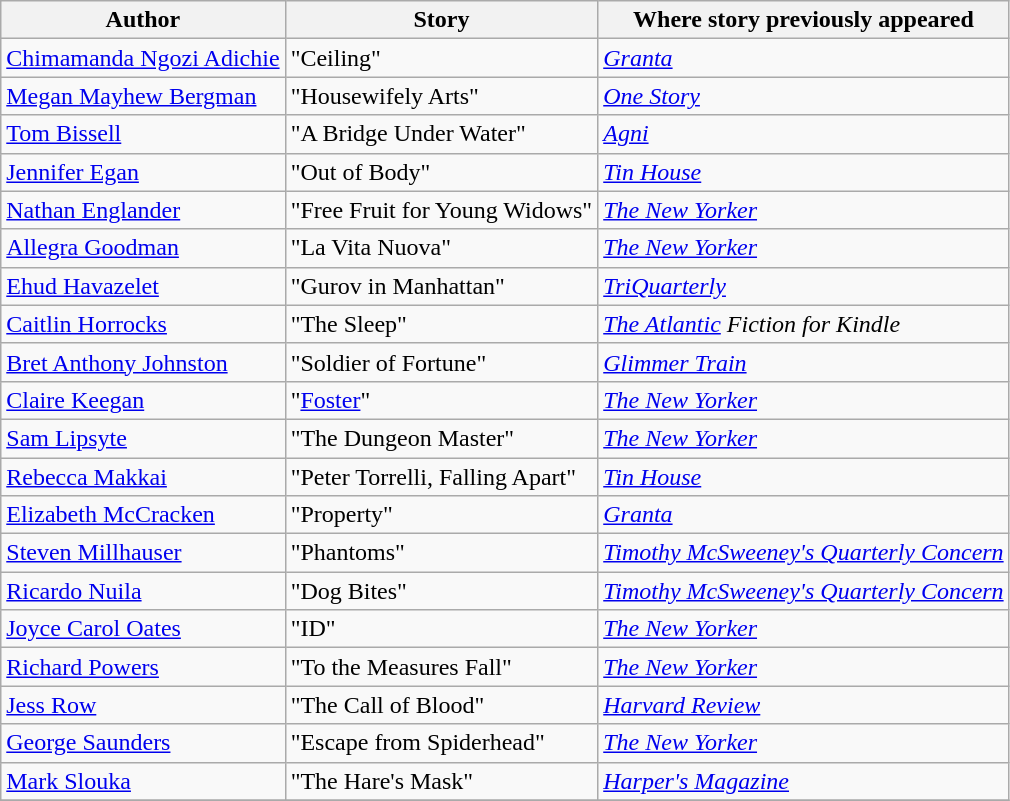<table class="wikitable">
<tr>
<th>Author</th>
<th>Story</th>
<th>Where story previously appeared</th>
</tr>
<tr>
<td><a href='#'>Chimamanda Ngozi Adichie</a></td>
<td>"Ceiling"</td>
<td><em><a href='#'>Granta</a></em></td>
</tr>
<tr>
<td><a href='#'>Megan Mayhew Bergman</a></td>
<td>"Housewifely Arts"</td>
<td><em><a href='#'>One Story</a></em></td>
</tr>
<tr>
<td><a href='#'>Tom Bissell</a></td>
<td>"A Bridge Under Water"</td>
<td><em><a href='#'>Agni</a></em></td>
</tr>
<tr>
<td><a href='#'>Jennifer Egan</a></td>
<td>"Out of Body"</td>
<td><em><a href='#'>Tin House</a></em></td>
</tr>
<tr>
<td><a href='#'>Nathan Englander</a></td>
<td>"Free Fruit for Young Widows"</td>
<td><em><a href='#'>The New Yorker</a></em></td>
</tr>
<tr>
<td><a href='#'>Allegra Goodman</a></td>
<td>"La Vita Nuova"</td>
<td><em><a href='#'>The New Yorker</a></em></td>
</tr>
<tr>
<td><a href='#'>Ehud Havazelet</a></td>
<td>"Gurov in Manhattan"</td>
<td><em><a href='#'>TriQuarterly</a></em></td>
</tr>
<tr>
<td><a href='#'>Caitlin Horrocks</a></td>
<td>"The Sleep"</td>
<td><em><a href='#'>The Atlantic</a> Fiction for Kindle</em></td>
</tr>
<tr>
<td><a href='#'>Bret Anthony Johnston</a></td>
<td>"Soldier of Fortune"</td>
<td><em><a href='#'>Glimmer Train</a></em></td>
</tr>
<tr>
<td><a href='#'>Claire Keegan</a></td>
<td>"<a href='#'>Foster</a>"</td>
<td><em><a href='#'>The New Yorker</a></em></td>
</tr>
<tr>
<td><a href='#'>Sam Lipsyte</a></td>
<td>"The Dungeon Master"</td>
<td><em><a href='#'>The New Yorker</a></em></td>
</tr>
<tr>
<td><a href='#'>Rebecca Makkai</a></td>
<td>"Peter Torrelli, Falling Apart"</td>
<td><em><a href='#'>Tin House</a></em></td>
</tr>
<tr>
<td><a href='#'>Elizabeth McCracken</a></td>
<td>"Property"</td>
<td><em><a href='#'>Granta</a></em></td>
</tr>
<tr>
<td><a href='#'>Steven Millhauser</a></td>
<td>"Phantoms"</td>
<td><em><a href='#'>Timothy McSweeney's Quarterly Concern</a></em></td>
</tr>
<tr>
<td><a href='#'>Ricardo Nuila</a></td>
<td>"Dog Bites"</td>
<td><em><a href='#'>Timothy McSweeney's Quarterly Concern</a></em></td>
</tr>
<tr>
<td><a href='#'>Joyce Carol Oates</a></td>
<td>"ID"</td>
<td><em><a href='#'>The New Yorker</a></em></td>
</tr>
<tr>
<td><a href='#'>Richard Powers</a></td>
<td>"To the Measures Fall"</td>
<td><em><a href='#'>The New Yorker</a></em></td>
</tr>
<tr>
<td><a href='#'>Jess Row</a></td>
<td>"The Call of Blood"</td>
<td><em><a href='#'>Harvard Review</a></em></td>
</tr>
<tr>
<td><a href='#'>George Saunders</a></td>
<td>"Escape from Spiderhead"</td>
<td><em><a href='#'>The New Yorker</a></em></td>
</tr>
<tr>
<td><a href='#'>Mark Slouka</a></td>
<td>"The Hare's Mask"</td>
<td><em><a href='#'>Harper's Magazine</a></em></td>
</tr>
<tr>
</tr>
</table>
